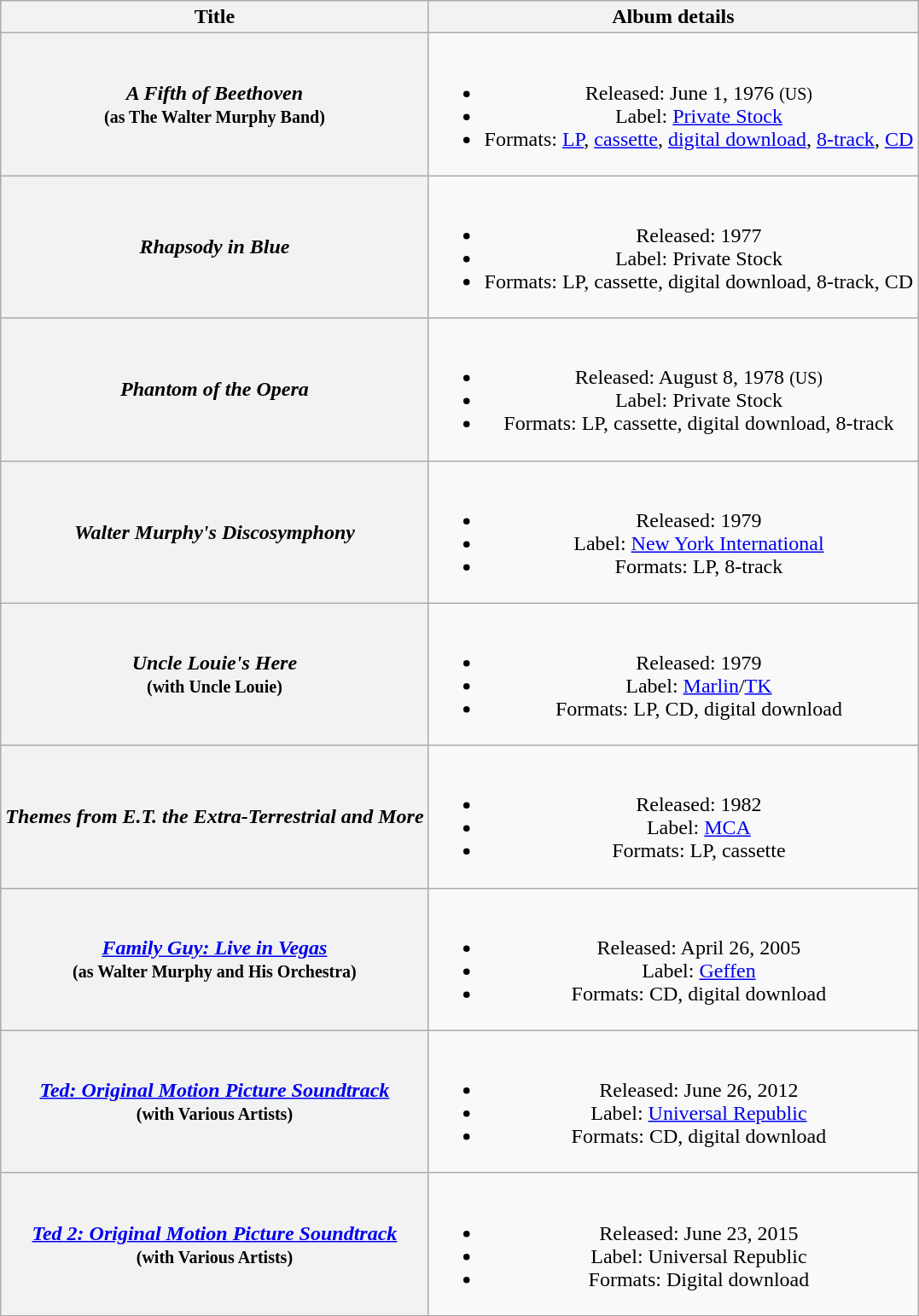<table class="wikitable plainrowheaders" style="text-align:center;">
<tr>
<th>Title</th>
<th>Album details</th>
</tr>
<tr>
<th scope="row"><em>A Fifth of Beethoven</em> <br><small>(as The Walter Murphy Band)</small></th>
<td><br><ul><li>Released: June 1, 1976 <small>(US)</small></li><li>Label: <a href='#'>Private Stock</a></li><li>Formats: <a href='#'>LP</a>, <a href='#'>cassette</a>, <a href='#'>digital download</a>, <a href='#'>8-track</a>, <a href='#'>CD</a></li></ul></td>
</tr>
<tr>
<th scope="row"><em>Rhapsody in Blue</em></th>
<td><br><ul><li>Released: 1977</li><li>Label: Private Stock</li><li>Formats: LP, cassette, digital download, 8-track, CD</li></ul></td>
</tr>
<tr>
<th scope="row"><em>Phantom of the Opera</em></th>
<td><br><ul><li>Released: August 8, 1978 <small>(US)</small></li><li>Label: Private Stock</li><li>Formats: LP, cassette, digital download, 8-track</li></ul></td>
</tr>
<tr>
<th scope="row"><em>Walter Murphy's Discosymphony</em></th>
<td><br><ul><li>Released: 1979</li><li>Label: <a href='#'>New York International</a></li><li>Formats: LP, 8-track</li></ul></td>
</tr>
<tr>
<th scope="row"><em>Uncle Louie's Here</em> <br><small>(with Uncle Louie)</small></th>
<td><br><ul><li>Released: 1979</li><li>Label: <a href='#'>Marlin</a>/<a href='#'>TK</a></li><li>Formats: LP, CD, digital download</li></ul></td>
</tr>
<tr>
<th scope="row"><em>Themes from E.T. the Extra-Terrestrial and More</em></th>
<td><br><ul><li>Released: 1982</li><li>Label: <a href='#'>MCA</a></li><li>Formats: LP, cassette</li></ul></td>
</tr>
<tr>
<th scope="row"><em><a href='#'>Family Guy: Live in Vegas</a></em> <br><small>(as Walter Murphy and His Orchestra)</small></th>
<td><br><ul><li>Released: April 26, 2005</li><li>Label: <a href='#'>Geffen</a></li><li>Formats: CD, digital download</li></ul></td>
</tr>
<tr>
<th scope="row"><em><a href='#'>Ted: Original Motion Picture Soundtrack</a></em> <br><small>(with Various Artists)</small></th>
<td><br><ul><li>Released: June 26, 2012</li><li>Label: <a href='#'>Universal Republic</a></li><li>Formats: CD, digital download</li></ul></td>
</tr>
<tr>
<th scope="row"><em><a href='#'>Ted 2: Original Motion Picture Soundtrack</a></em> <br><small>(with Various Artists)</small></th>
<td><br><ul><li>Released: June 23, 2015</li><li>Label: Universal Republic</li><li>Formats: Digital download</li></ul></td>
</tr>
<tr>
</tr>
</table>
